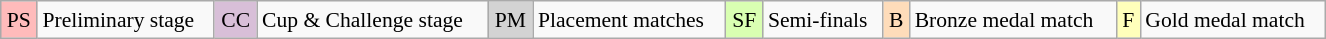<table class="wikitable" style="margin:0.5em auto; font-size:90%; line-height:1.25em;" width=70%;>
<tr>
<td style="background-color:#FFBBBB;text-align:center;">PS</td>
<td>Preliminary stage</td>
<td style="background-color:#D8BFD8;text-align:center;">CC</td>
<td>Cup & Challenge stage</td>
<td style="background-color:#D3D3D3;text-align:center;">PM</td>
<td>Placement matches</td>
<td style="background-color:#D9FFB2;text-align:center;">SF</td>
<td>Semi-finals</td>
<td style="background-color:#FEDCBA;text-align:center;">B</td>
<td>Bronze medal match</td>
<td style="background-color:#FFFFBB;text-align:center;">F</td>
<td>Gold medal match</td>
</tr>
</table>
